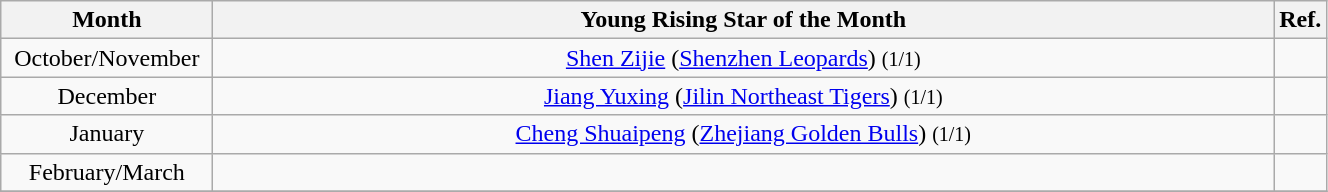<table class="wikitable sortable" style="text-align:left">
<tr>
<th width=16%>Month</th>
<th width=80%>Young Rising Star of the Month</th>
<th class=unsortable>Ref.</th>
</tr>
<tr>
<td align=center>October/November</td>
<td align=center> <a href='#'>Shen Zijie</a> (<a href='#'>Shenzhen Leopards</a>) <small>(1/1)</small></td>
<td align=center></td>
</tr>
<tr>
<td align=center>December</td>
<td align=center> <a href='#'>Jiang Yuxing</a> (<a href='#'>Jilin Northeast Tigers</a>) <small>(1/1)</small></td>
<td align=center></td>
</tr>
<tr>
<td align=center>January</td>
<td align=center> <a href='#'>Cheng Shuaipeng</a> (<a href='#'>Zhejiang Golden Bulls</a>) <small>(1/1)</small></td>
<td align=center></td>
</tr>
<tr>
<td align=center>February/March</td>
<td align=center></td>
<td align=center></td>
</tr>
<tr>
</tr>
</table>
